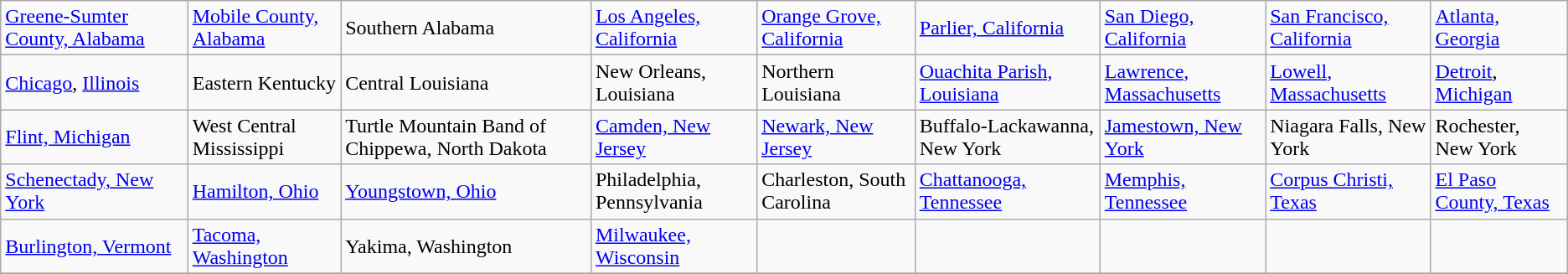<table class="wikitable">
<tr>
<td><a href='#'>Greene-Sumter County, Alabama</a></td>
<td><a href='#'>Mobile County, Alabama</a></td>
<td>Southern Alabama</td>
<td><a href='#'>Los Angeles, California</a></td>
<td><a href='#'>Orange Grove, California</a></td>
<td><a href='#'>Parlier, California</a></td>
<td><a href='#'>San Diego, California</a></td>
<td><a href='#'>San Francisco, California</a></td>
<td><a href='#'>Atlanta, Georgia</a></td>
</tr>
<tr>
<td><a href='#'>Chicago</a>, <a href='#'>Illinois</a></td>
<td>Eastern Kentucky</td>
<td>Central Louisiana</td>
<td>New Orleans, Louisiana</td>
<td>Northern Louisiana</td>
<td><a href='#'>Ouachita Parish, Louisiana</a></td>
<td><a href='#'>Lawrence, Massachusetts</a></td>
<td><a href='#'>Lowell, Massachusetts</a></td>
<td><a href='#'>Detroit</a>, <a href='#'>Michigan</a></td>
</tr>
<tr>
<td><a href='#'>Flint, Michigan</a></td>
<td>West Central Mississippi</td>
<td>Turtle Mountain Band of Chippewa, North Dakota</td>
<td><a href='#'>Camden, New Jersey</a></td>
<td><a href='#'>Newark, New Jersey</a></td>
<td>Buffalo-Lackawanna, New York</td>
<td><a href='#'>Jamestown, New York</a></td>
<td>Niagara Falls, New York</td>
<td>Rochester, New York</td>
</tr>
<tr>
<td><a href='#'>Schenectady, New York</a></td>
<td><a href='#'>Hamilton, Ohio</a></td>
<td><a href='#'>Youngstown, Ohio</a></td>
<td>Philadelphia, Pennsylvania</td>
<td>Charleston, South Carolina</td>
<td><a href='#'>Chattanooga, Tennessee</a></td>
<td><a href='#'>Memphis, Tennessee</a></td>
<td><a href='#'>Corpus Christi, Texas</a></td>
<td><a href='#'>El Paso County, Texas</a></td>
</tr>
<tr>
<td><a href='#'>Burlington, Vermont</a></td>
<td><a href='#'>Tacoma, Washington</a></td>
<td>Yakima, Washington</td>
<td><a href='#'>Milwaukee, Wisconsin</a></td>
<td></td>
<td></td>
<td></td>
<td></td>
<td></td>
</tr>
<tr>
</tr>
</table>
